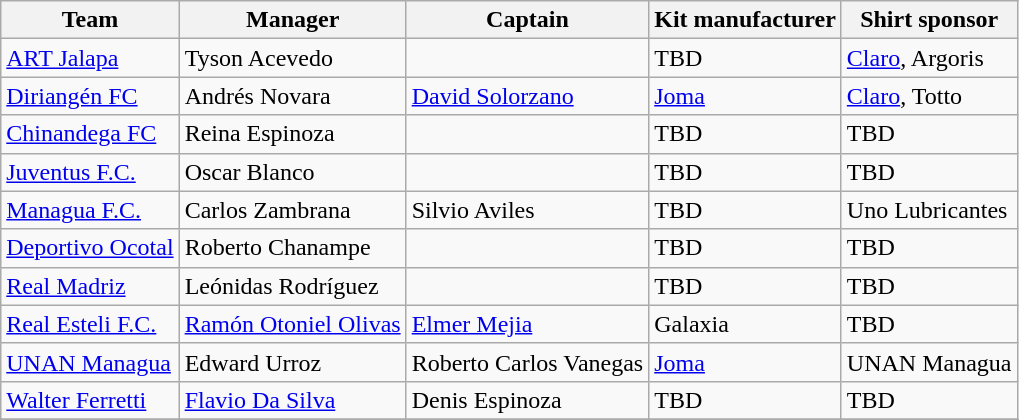<table class="wikitable sortable">
<tr>
<th>Team</th>
<th>Manager</th>
<th>Captain</th>
<th>Kit manufacturer</th>
<th>Shirt sponsor</th>
</tr>
<tr>
<td><a href='#'>ART Jalapa</a></td>
<td> Tyson Acevedo</td>
<td></td>
<td>TBD</td>
<td><a href='#'>Claro</a>, Argoris</td>
</tr>
<tr>
<td><a href='#'>Diriangén FC</a></td>
<td> Andrés Novara</td>
<td> <a href='#'>David Solorzano</a></td>
<td><a href='#'>Joma</a></td>
<td><a href='#'>Claro</a>, Totto</td>
</tr>
<tr>
<td><a href='#'>Chinandega FC</a></td>
<td> Reina Espinoza</td>
<td></td>
<td>TBD</td>
<td>TBD</td>
</tr>
<tr>
<td><a href='#'>Juventus F.C.</a></td>
<td> Oscar Blanco</td>
<td></td>
<td>TBD</td>
<td>TBD</td>
</tr>
<tr>
<td><a href='#'>Managua F.C.</a></td>
<td> Carlos Zambrana</td>
<td>Silvio Aviles</td>
<td>TBD</td>
<td>Uno Lubricantes</td>
</tr>
<tr>
<td><a href='#'>Deportivo Ocotal</a></td>
<td> Roberto Chanampe</td>
<td></td>
<td>TBD</td>
<td>TBD</td>
</tr>
<tr>
<td><a href='#'>Real Madriz</a></td>
<td> Leónidas Rodríguez</td>
<td></td>
<td>TBD</td>
<td>TBD</td>
</tr>
<tr>
<td><a href='#'>Real Esteli F.C.</a></td>
<td> <a href='#'>Ramón Otoniel Olivas</a></td>
<td>  <a href='#'>Elmer Mejia</a></td>
<td>Galaxia</td>
<td>TBD</td>
</tr>
<tr>
<td><a href='#'>UNAN Managua</a></td>
<td> Edward Urroz</td>
<td> Roberto Carlos Vanegas</td>
<td><a href='#'>Joma</a></td>
<td>UNAN Managua</td>
</tr>
<tr>
<td><a href='#'>Walter Ferretti</a></td>
<td> <a href='#'>Flavio Da Silva</a></td>
<td> Denis Espinoza</td>
<td>TBD</td>
<td>TBD</td>
</tr>
<tr>
</tr>
</table>
